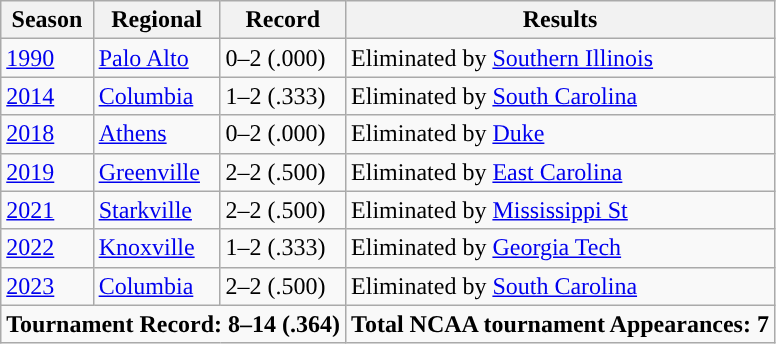<table class= wikitable>
<tr>
<th width=px>Season</th>
<th width=px>Regional</th>
<th width=px>Record</th>
<th width=px>Results</th>
</tr>
<tr>
<td><a href='#'>1990</a></td>
<td><a href='#'>Palo Alto</a></td>
<td>0–2 (.000)</td>
<td>Eliminated by <a href='#'>Southern Illinois</a></td>
</tr>
<tr>
<td><a href='#'>2014</a></td>
<td><a href='#'>Columbia</a></td>
<td>1–2 (.333)</td>
<td>Eliminated by <a href='#'>South Carolina</a></td>
</tr>
<tr>
<td><a href='#'>2018</a></td>
<td><a href='#'>Athens</a></td>
<td>0–2 (.000)</td>
<td>Eliminated by <a href='#'>Duke</a></td>
</tr>
<tr>
<td><a href='#'>2019</a></td>
<td><a href='#'>Greenville</a></td>
<td>2–2 (.500)</td>
<td>Eliminated by <a href='#'>East Carolina</a></td>
</tr>
<tr>
<td><a href='#'>2021</a></td>
<td><a href='#'>Starkville</a></td>
<td>2–2 (.500)</td>
<td>Eliminated by <a href='#'>Mississippi St</a></td>
</tr>
<tr>
<td><a href='#'>2022</a></td>
<td><a href='#'>Knoxville</a></td>
<td>1–2 (.333)</td>
<td>Eliminated by <a href='#'>Georgia Tech</a></td>
</tr>
<tr>
<td><a href='#'>2023</a></td>
<td><a href='#'>Columbia</a></td>
<td>2–2 (.500)</td>
<td>Eliminated by <a href='#'>South Carolina</a></td>
</tr>
<tr>
<td colspan="3"><strong>Tournament Record: 8–14 (.364)</strong></td>
<td><strong>Total NCAA tournament Appearances: 7</strong></td>
</tr>
</table>
